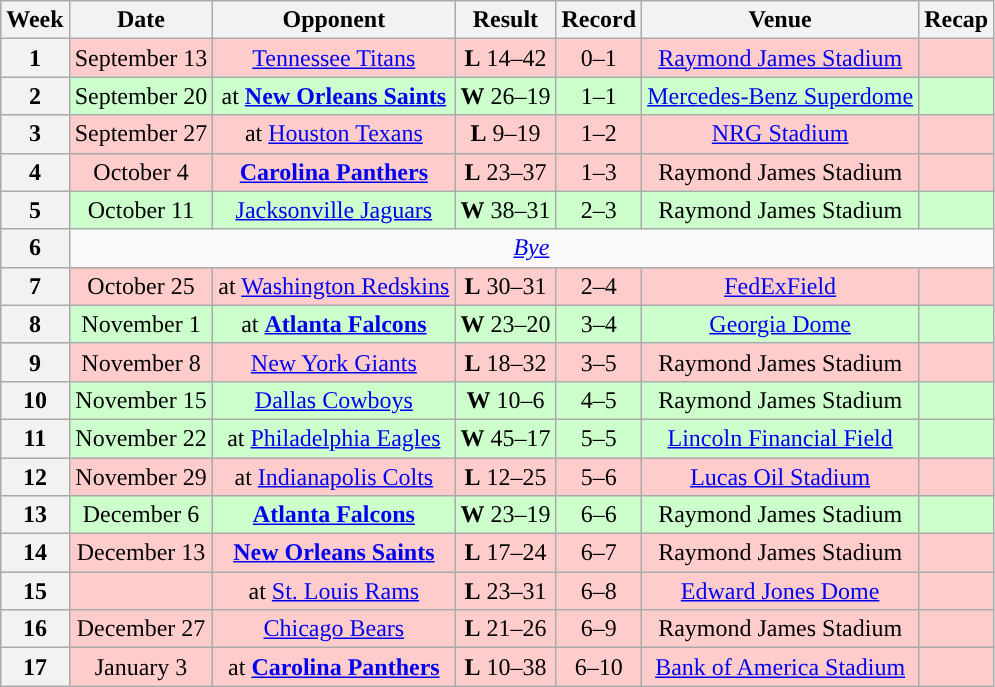<table class="wikitable" style="text-align:center">
<tr>
<th>Week</th>
<th>Date</th>
<th>Opponent</th>
<th>Result</th>
<th>Record</th>
<th>Venue</th>
<th>Recap</th>
</tr>
<tr style="background:#fcc">
<th>1</th>
<td>September 13</td>
<td><a href='#'>Tennessee Titans</a></td>
<td><strong>L</strong> 14–42</td>
<td>0–1</td>
<td><a href='#'>Raymond James Stadium</a></td>
<td></td>
</tr>
<tr style="background:#cfc">
<th>2</th>
<td>September 20</td>
<td>at <strong><a href='#'>New Orleans Saints</a></strong></td>
<td><strong>W</strong> 26–19</td>
<td>1–1</td>
<td><a href='#'>Mercedes-Benz Superdome</a></td>
<td></td>
</tr>
<tr style="background:#fcc">
<th>3</th>
<td>September 27</td>
<td>at <a href='#'>Houston Texans</a></td>
<td><strong>L</strong> 9–19</td>
<td>1–2</td>
<td><a href='#'>NRG Stadium</a></td>
<td></td>
</tr>
<tr style="background:#fcc">
<th>4</th>
<td>October 4</td>
<td><strong><a href='#'>Carolina Panthers</a></strong></td>
<td><strong>L</strong> 23–37</td>
<td>1–3</td>
<td>Raymond James Stadium</td>
<td></td>
</tr>
<tr style="background:#cfc">
<th>5</th>
<td>October 11</td>
<td><a href='#'>Jacksonville Jaguars</a></td>
<td><strong>W</strong> 38–31</td>
<td>2–3</td>
<td>Raymond James Stadium</td>
<td></td>
</tr>
<tr>
<th>6</th>
<td colspan=8><em><a href='#'>Bye</a></em></td>
</tr>
<tr style="background:#fcc">
<th>7</th>
<td>October 25</td>
<td>at <a href='#'>Washington Redskins</a></td>
<td><strong>L</strong> 30–31</td>
<td>2–4</td>
<td><a href='#'>FedExField</a></td>
<td></td>
</tr>
<tr style="background:#cfc">
<th>8</th>
<td>November 1</td>
<td>at <strong><a href='#'>Atlanta Falcons</a></strong></td>
<td><strong>W</strong> 23–20 </td>
<td>3–4</td>
<td><a href='#'>Georgia Dome</a></td>
<td></td>
</tr>
<tr style="background:#fcc">
<th>9</th>
<td>November 8</td>
<td><a href='#'>New York Giants</a></td>
<td><strong>L</strong> 18–32</td>
<td>3–5</td>
<td>Raymond James Stadium</td>
<td></td>
</tr>
<tr style="background:#cfc">
<th>10</th>
<td>November 15</td>
<td><a href='#'>Dallas Cowboys</a></td>
<td><strong>W</strong> 10–6</td>
<td>4–5</td>
<td>Raymond James Stadium</td>
<td></td>
</tr>
<tr style="background:#cfc">
<th>11</th>
<td>November 22</td>
<td>at <a href='#'>Philadelphia Eagles</a></td>
<td><strong>W</strong> 45–17</td>
<td>5–5</td>
<td><a href='#'>Lincoln Financial Field</a></td>
<td></td>
</tr>
<tr style="background:#fcc">
<th>12</th>
<td>November 29</td>
<td>at <a href='#'>Indianapolis Colts</a></td>
<td><strong>L</strong> 12–25</td>
<td>5–6</td>
<td><a href='#'>Lucas Oil Stadium</a></td>
<td></td>
</tr>
<tr style="background:#cfc">
<th>13</th>
<td>December 6</td>
<td><strong><a href='#'>Atlanta Falcons</a></strong></td>
<td><strong>W</strong> 23–19</td>
<td>6–6</td>
<td>Raymond James Stadium</td>
<td></td>
</tr>
<tr style="background:#fcc">
<th>14</th>
<td>December 13</td>
<td><strong><a href='#'>New Orleans Saints</a></strong></td>
<td><strong>L</strong> 17–24</td>
<td>6–7</td>
<td>Raymond James Stadium</td>
<td></td>
</tr>
<tr style="background:#fcc">
<th>15</th>
<td></td>
<td>at <a href='#'>St. Louis Rams</a></td>
<td><strong>L</strong> 23–31</td>
<td>6–8</td>
<td><a href='#'>Edward Jones Dome</a></td>
<td></td>
</tr>
<tr style="background:#fcc">
<th>16</th>
<td>December 27</td>
<td><a href='#'>Chicago Bears</a></td>
<td><strong>L</strong> 21–26</td>
<td>6–9</td>
<td>Raymond James Stadium</td>
<td></td>
</tr>
<tr style="background:#fcc">
<th>17</th>
<td>January 3</td>
<td>at <strong><a href='#'>Carolina Panthers</a></strong></td>
<td><strong>L</strong> 10–38</td>
<td>6–10</td>
<td><a href='#'>Bank of America Stadium</a></td>
<td></td>
</tr>
</table>
